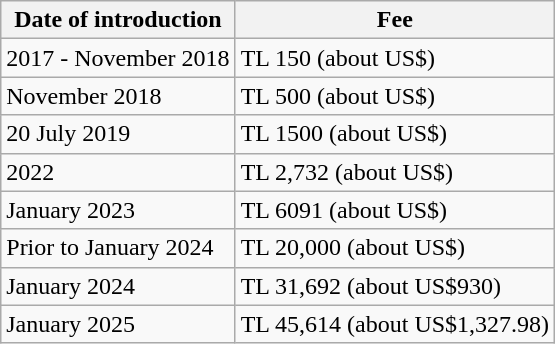<table class="wikitable">
<tr>
<th>Date of introduction</th>
<th>Fee</th>
</tr>
<tr>
<td>2017 - November 2018</td>
<td>TL 150 (about US$)</td>
</tr>
<tr>
<td>November 2018</td>
<td>TL 500 (about US$)</td>
</tr>
<tr>
<td>20 July 2019</td>
<td>TL 1500 (about US$)</td>
</tr>
<tr>
<td>2022</td>
<td>TL 2,732 (about US$)</td>
</tr>
<tr>
<td>January 2023</td>
<td>TL 6091 (about US$)</td>
</tr>
<tr>
<td>Prior to January 2024</td>
<td>TL 20,000 (about US$)</td>
</tr>
<tr>
<td>January 2024</td>
<td>TL 31,692 (about US$930)</td>
</tr>
<tr>
<td>January 2025</td>
<td>TL 45,614 (about US$1,327.98)</td>
</tr>
</table>
